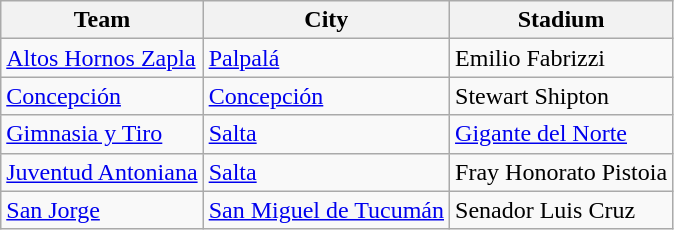<table class="wikitable sortable">
<tr>
<th>Team</th>
<th>City</th>
<th>Stadium</th>
</tr>
<tr>
<td> <a href='#'>Altos Hornos Zapla</a></td>
<td><a href='#'>Palpalá</a></td>
<td>Emilio Fabrizzi</td>
</tr>
<tr>
<td> <a href='#'>Concepción</a></td>
<td><a href='#'>Concepción</a></td>
<td>Stewart Shipton</td>
</tr>
<tr>
<td> <a href='#'>Gimnasia y Tiro</a></td>
<td><a href='#'>Salta</a></td>
<td><a href='#'>Gigante del Norte</a></td>
</tr>
<tr>
<td> <a href='#'>Juventud Antoniana</a></td>
<td><a href='#'>Salta</a></td>
<td>Fray Honorato Pistoia</td>
</tr>
<tr>
<td> <a href='#'>San Jorge</a></td>
<td><a href='#'>San Miguel de Tucumán</a></td>
<td>Senador Luis Cruz</td>
</tr>
</table>
